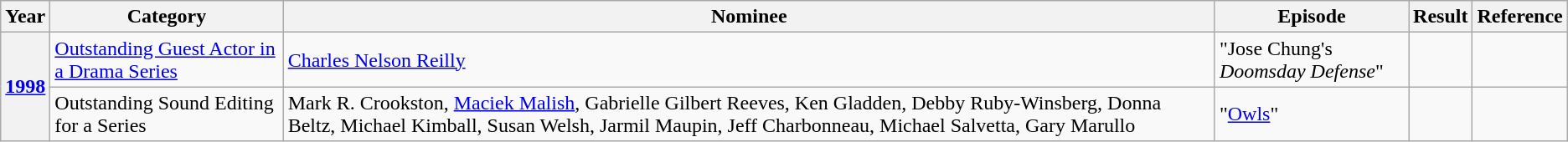<table class="wikitable">
<tr>
<th scope="col">Year</th>
<th scope="col">Category</th>
<th scope="col">Nominee</th>
<th scope="col">Episode</th>
<th scope="col">Result</th>
<th scope="col">Reference</th>
</tr>
<tr>
<th scope="row" rowspan="2"><a href='#'>1998</a></th>
<td><a href='#'>Outstanding Guest Actor in a Drama Series</a></td>
<td><a href='#'>Charles Nelson Reilly</a></td>
<td>"Jose Chung's <em>Doomsday Defense</em>"</td>
<td></td>
<td style="text-align: center"></td>
</tr>
<tr>
<td>Outstanding Sound Editing for a Series</td>
<td>Mark R. Crookston, <a href='#'>Maciek Malish</a>, Gabrielle Gilbert Reeves, Ken Gladden, Debby Ruby-Winsberg, Donna Beltz, Michael Kimball, Susan Welsh, Jarmil Maupin, Jeff Charbonneau, Michael Salvetta, Gary Marullo</td>
<td>"<a href='#'>Owls</a>"</td>
<td></td>
<td style="text-align: center"></td>
</tr>
</table>
